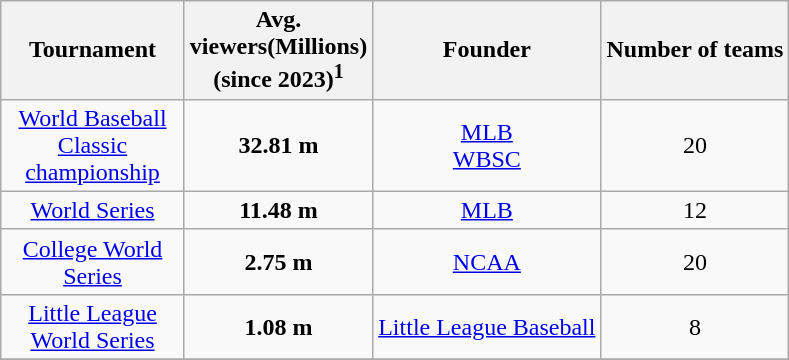<table class="wikitable sortable" style="text-align:center">
<tr>
<th style="width:115px;">Tournament</th>
<th>Avg. <br>viewers(Millions) <br>(since 2023)<sup>1</sup></th>
<th>Founder</th>
<th>Number of teams</th>
</tr>
<tr>
<td><a href='#'>World Baseball Classic championship</a></td>
<td><strong>32.81 m</strong></td>
<td><a href='#'>MLB</a><br><a href='#'>WBSC</a></td>
<td>20</td>
</tr>
<tr>
<td><a href='#'>World Series</a></td>
<td><strong>11.48 m</strong></td>
<td><a href='#'>MLB</a></td>
<td>12</td>
</tr>
<tr>
<td><a href='#'>College World Series</a></td>
<td><strong>2.75 m</strong></td>
<td><a href='#'>NCAA</a></td>
<td>20</td>
</tr>
<tr>
<td><a href='#'>Little League World Series</a></td>
<td><strong>1.08 m</strong></td>
<td><a href='#'>Little League Baseball</a></td>
<td>8</td>
</tr>
<tr>
</tr>
</table>
